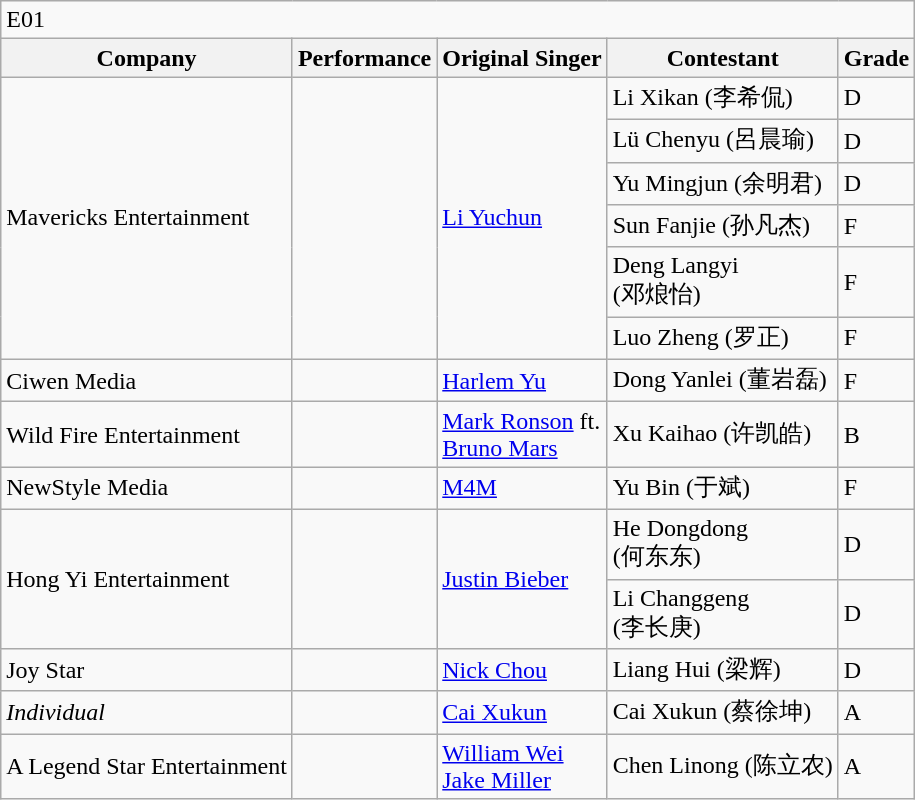<table class="wikitable mw-collapsible">
<tr>
<td colspan="5">E01</td>
</tr>
<tr>
<th>Company</th>
<th>Performance</th>
<th>Original Singer</th>
<th>Contestant</th>
<th>Grade</th>
</tr>
<tr>
<td rowspan="6">Mavericks Entertainment</td>
<td rowspan="6"></td>
<td rowspan="6"><a href='#'>Li Yuchun</a></td>
<td>Li Xikan (李希侃)</td>
<td>D</td>
</tr>
<tr>
<td>Lü Chenyu (呂晨瑜)</td>
<td>D</td>
</tr>
<tr>
<td>Yu Mingjun (余明君)</td>
<td>D</td>
</tr>
<tr>
<td>Sun Fanjie (孙凡杰)</td>
<td>F</td>
</tr>
<tr>
<td>Deng Langyi<br>(邓烺怡)</td>
<td>F</td>
</tr>
<tr>
<td>Luo Zheng (罗正)</td>
<td>F</td>
</tr>
<tr>
<td>Ciwen Media</td>
<td></td>
<td><a href='#'>Harlem Yu</a></td>
<td>Dong Yanlei (董岩磊)</td>
<td>F</td>
</tr>
<tr>
<td>Wild Fire Entertainment</td>
<td Locking Dance></td>
<td><a href='#'>Mark Ronson</a> ft.<br><a href='#'>Bruno Mars</a></td>
<td>Xu Kaihao (许凯皓)</td>
<td>B</td>
</tr>
<tr>
<td>NewStyle Media</td>
<td></td>
<td><a href='#'>M4M</a></td>
<td>Yu Bin (于斌)</td>
<td>F</td>
</tr>
<tr>
<td rowspan="2">Hong Yi Entertainment</td>
<td rowspan="2"></td>
<td rowspan="2"><a href='#'>Justin Bieber</a></td>
<td>He Dongdong<br>(何东东)</td>
<td>D</td>
</tr>
<tr>
<td>Li Changgeng<br>(李长庚)</td>
<td>D</td>
</tr>
<tr>
<td>Joy Star</td>
<td></td>
<td><a href='#'>Nick Chou</a></td>
<td>Liang Hui (梁辉)</td>
<td>D</td>
</tr>
<tr>
<td><em>Individual</em></td>
<td></td>
<td><a href='#'>Cai Xukun</a></td>
<td>Cai Xukun (蔡徐坤)</td>
<td>A</td>
</tr>
<tr>
<td>A Legend Star Entertainment</td>
<td><br></td>
<td><a href='#'>William Wei</a><br><a href='#'>Jake Miller</a></td>
<td>Chen Linong (陈立农)</td>
<td>A</td>
</tr>
</table>
